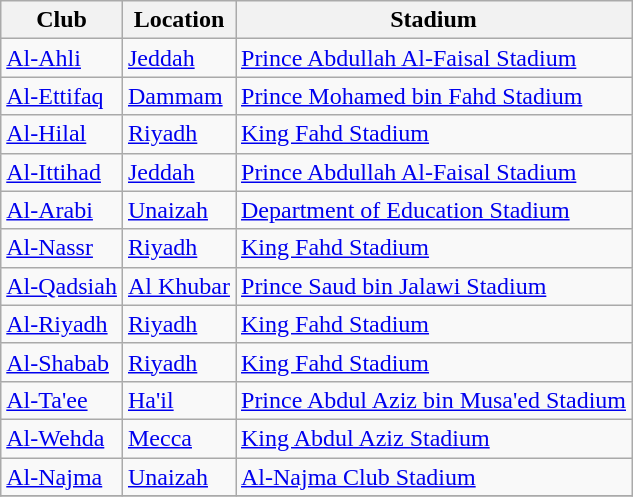<table class="wikitable sortable">
<tr>
<th>Club</th>
<th>Location</th>
<th>Stadium</th>
</tr>
<tr>
<td><a href='#'>Al-Ahli</a></td>
<td><a href='#'>Jeddah</a></td>
<td><a href='#'>Prince Abdullah Al-Faisal Stadium</a></td>
</tr>
<tr>
<td><a href='#'>Al-Ettifaq</a></td>
<td><a href='#'>Dammam</a></td>
<td><a href='#'>Prince Mohamed bin Fahd Stadium</a></td>
</tr>
<tr>
<td><a href='#'>Al-Hilal</a></td>
<td><a href='#'>Riyadh</a></td>
<td><a href='#'>King Fahd Stadium</a></td>
</tr>
<tr>
<td><a href='#'>Al-Ittihad</a></td>
<td><a href='#'>Jeddah</a></td>
<td><a href='#'>Prince Abdullah Al-Faisal Stadium</a></td>
</tr>
<tr>
<td><a href='#'>Al-Arabi</a></td>
<td><a href='#'>Unaizah</a></td>
<td><a href='#'>Department of Education Stadium</a></td>
</tr>
<tr>
<td><a href='#'>Al-Nassr</a></td>
<td><a href='#'>Riyadh</a></td>
<td><a href='#'>King Fahd Stadium</a></td>
</tr>
<tr>
<td><a href='#'>Al-Qadsiah</a></td>
<td><a href='#'>Al Khubar</a></td>
<td><a href='#'>Prince Saud bin Jalawi Stadium</a></td>
</tr>
<tr>
<td><a href='#'>Al-Riyadh</a></td>
<td><a href='#'>Riyadh</a></td>
<td><a href='#'>King Fahd Stadium</a></td>
</tr>
<tr>
<td><a href='#'>Al-Shabab</a></td>
<td><a href='#'>Riyadh</a></td>
<td><a href='#'>King Fahd Stadium</a></td>
</tr>
<tr>
<td><a href='#'>Al-Ta'ee</a></td>
<td><a href='#'>Ha'il</a></td>
<td><a href='#'>Prince Abdul Aziz bin Musa'ed Stadium</a></td>
</tr>
<tr>
<td><a href='#'>Al-Wehda</a></td>
<td><a href='#'>Mecca</a></td>
<td><a href='#'>King Abdul Aziz Stadium</a></td>
</tr>
<tr>
<td><a href='#'>Al-Najma</a></td>
<td><a href='#'>Unaizah</a></td>
<td><a href='#'>Al-Najma Club Stadium</a></td>
</tr>
<tr>
</tr>
</table>
